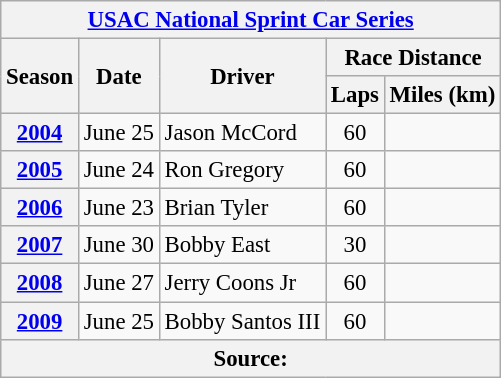<table class="wikitable" style="font-size: 95%;">
<tr>
<th colspan="5"><a href='#'>USAC National Sprint Car Series</a></th>
</tr>
<tr>
<th rowspan="2">Season</th>
<th rowspan="2">Date</th>
<th rowspan="2">Driver</th>
<th colspan="2">Race Distance</th>
</tr>
<tr>
<th>Laps</th>
<th>Miles (km)</th>
</tr>
<tr>
<th><a href='#'>2004</a></th>
<td>June 25</td>
<td>Jason McCord</td>
<td align="center">60</td>
<td align="center"></td>
</tr>
<tr>
<th><a href='#'>2005</a></th>
<td>June 24</td>
<td>Ron Gregory</td>
<td align="center">60</td>
<td align="center"></td>
</tr>
<tr>
<th><a href='#'>2006</a></th>
<td>June 23</td>
<td>Brian Tyler</td>
<td align="center">60</td>
<td align="center"></td>
</tr>
<tr>
<th><a href='#'>2007</a></th>
<td>June 30</td>
<td>Bobby East</td>
<td align="center">30</td>
<td align="center"></td>
</tr>
<tr>
<th><a href='#'>2008</a></th>
<td>June 27</td>
<td>Jerry Coons Jr</td>
<td align="center">60</td>
<td align="center"></td>
</tr>
<tr>
<th><a href='#'>2009</a></th>
<td>June 25</td>
<td>Bobby Santos III</td>
<td align="center">60</td>
<td align="center"></td>
</tr>
<tr>
<th colspan="5">Source:</th>
</tr>
</table>
